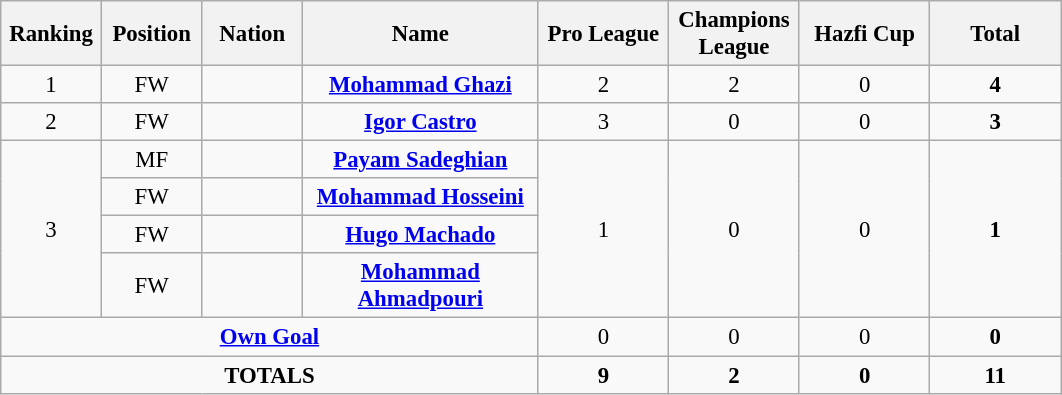<table class="wikitable" style="font-size: 95%; text-align: center;">
<tr>
<th width=60>Ranking</th>
<th width=60>Position</th>
<th width=60>Nation</th>
<th width=150>Name</th>
<th width=80>Pro League</th>
<th width=80>Champions League</th>
<th width=80>Hazfi Cup</th>
<th width=80>Total</th>
</tr>
<tr>
<td>1</td>
<td>FW</td>
<td></td>
<td><strong><a href='#'>Mohammad Ghazi</a></strong></td>
<td>2</td>
<td>2</td>
<td>0</td>
<td><strong>4</strong></td>
</tr>
<tr>
<td>2</td>
<td>FW</td>
<td></td>
<td><strong><a href='#'>Igor Castro</a></strong></td>
<td>3</td>
<td>0</td>
<td>0</td>
<td><strong>3</strong></td>
</tr>
<tr>
<td rowspan="4">3</td>
<td>MF</td>
<td></td>
<td><strong><a href='#'>Payam Sadeghian</a></strong></td>
<td rowspan="4">1</td>
<td rowspan="4">0</td>
<td rowspan="4">0</td>
<td rowspan="4"><strong>1</strong></td>
</tr>
<tr>
<td>FW</td>
<td></td>
<td><strong><a href='#'>Mohammad Hosseini</a></strong></td>
</tr>
<tr>
<td>FW</td>
<td></td>
<td><strong><a href='#'>Hugo Machado</a></strong></td>
</tr>
<tr>
<td>FW</td>
<td></td>
<td><strong><a href='#'>Mohammad Ahmadpouri</a></strong></td>
</tr>
<tr>
<td colspan="4"><strong><a href='#'>Own Goal</a></strong></td>
<td>0</td>
<td>0</td>
<td>0</td>
<td><strong>0</strong></td>
</tr>
<tr>
<td colspan="4"><strong>TOTALS</strong></td>
<td><strong>9</strong></td>
<td><strong>2</strong></td>
<td><strong>0</strong></td>
<td><strong>11</strong></td>
</tr>
</table>
